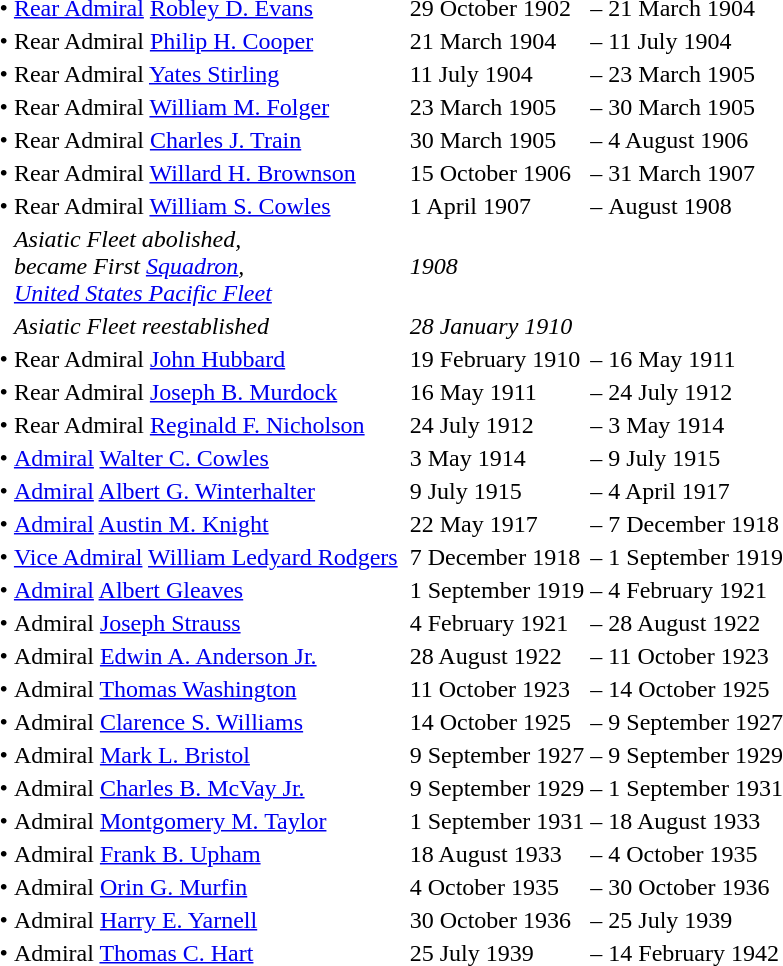<table>
<tr>
<td>•</td>
<td><a href='#'>Rear Admiral</a> <a href='#'>Robley D. Evans</a></td>
<td></td>
<td>29 October 1902</td>
<td>–</td>
<td>21 March 1904</td>
</tr>
<tr>
<td>•</td>
<td>Rear Admiral <a href='#'>Philip H. Cooper</a></td>
<td></td>
<td>21 March 1904</td>
<td>–</td>
<td>11 July 1904</td>
</tr>
<tr>
<td>•</td>
<td>Rear Admiral <a href='#'>Yates Stirling</a></td>
<td></td>
<td>11 July 1904</td>
<td>–</td>
<td>23 March 1905</td>
</tr>
<tr>
<td>•</td>
<td>Rear Admiral <a href='#'>William M. Folger</a></td>
<td></td>
<td>23 March 1905</td>
<td>–</td>
<td>30 March 1905</td>
</tr>
<tr>
<td>•</td>
<td>Rear Admiral <a href='#'>Charles J. Train</a></td>
<td></td>
<td>30 March 1905</td>
<td>–</td>
<td>4 August 1906</td>
</tr>
<tr>
<td>•</td>
<td>Rear Admiral <a href='#'>Willard H. Brownson</a></td>
<td></td>
<td>15 October 1906</td>
<td>–</td>
<td>31 March 1907</td>
</tr>
<tr>
<td>•</td>
<td>Rear Admiral <a href='#'>William S. Cowles</a></td>
<td></td>
<td>1 April 1907</td>
<td>–</td>
<td>August 1908</td>
</tr>
<tr>
<td></td>
<td><em>Asiatic Fleet abolished,</em><br><em>became First <a href='#'>Squadron</a>,<br><a href='#'>United States Pacific Fleet</a></em></td>
<td></td>
<td><em>1908</em></td>
<td></td>
<td></td>
</tr>
<tr>
<td></td>
<td><em>Asiatic Fleet reestablished</em></td>
<td></td>
<td><em>28 January 1910</em></td>
<td></td>
<td></td>
</tr>
<tr>
<td>•</td>
<td>Rear Admiral <a href='#'>John Hubbard</a></td>
<td></td>
<td>19 February 1910</td>
<td>–</td>
<td>16 May 1911</td>
</tr>
<tr>
<td>•</td>
<td>Rear Admiral <a href='#'>Joseph B. Murdock</a></td>
<td></td>
<td>16 May 1911</td>
<td>–</td>
<td>24 July 1912</td>
</tr>
<tr>
<td>•</td>
<td>Rear Admiral <a href='#'>Reginald F. Nicholson</a></td>
<td></td>
<td>24 July 1912</td>
<td>–</td>
<td>3 May 1914</td>
</tr>
<tr>
<td>•</td>
<td><a href='#'>Admiral</a> <a href='#'>Walter C. Cowles</a></td>
<td></td>
<td>3 May 1914</td>
<td>–</td>
<td>9 July 1915</td>
</tr>
<tr>
<td>•</td>
<td><a href='#'>Admiral</a> <a href='#'>Albert G. Winterhalter</a></td>
<td></td>
<td>9 July 1915</td>
<td>–</td>
<td>4 April 1917</td>
</tr>
<tr>
<td>•</td>
<td><a href='#'>Admiral</a> <a href='#'>Austin M. Knight</a></td>
<td></td>
<td>22 May 1917</td>
<td>–</td>
<td>7 December 1918</td>
</tr>
<tr>
<td>•</td>
<td><a href='#'>Vice Admiral</a> <a href='#'>William Ledyard Rodgers</a></td>
<td></td>
<td>7 December 1918</td>
<td>–</td>
<td>1 September 1919</td>
</tr>
<tr>
<td>•</td>
<td><a href='#'>Admiral</a> <a href='#'>Albert Gleaves</a></td>
<td></td>
<td>1 September 1919</td>
<td>–</td>
<td>4 February 1921</td>
</tr>
<tr>
<td>•</td>
<td>Admiral <a href='#'>Joseph Strauss</a></td>
<td></td>
<td>4 February 1921</td>
<td>–</td>
<td>28 August 1922</td>
</tr>
<tr>
<td>•</td>
<td>Admiral <a href='#'>Edwin A. Anderson Jr.</a></td>
<td></td>
<td>28 August 1922</td>
<td>–</td>
<td>11 October 1923</td>
</tr>
<tr>
<td>•</td>
<td>Admiral <a href='#'>Thomas Washington</a></td>
<td></td>
<td>11 October 1923</td>
<td>–</td>
<td>14 October 1925</td>
</tr>
<tr>
<td>•</td>
<td>Admiral <a href='#'>Clarence S. Williams</a></td>
<td></td>
<td>14 October 1925</td>
<td>–</td>
<td>9 September 1927</td>
</tr>
<tr>
<td>•</td>
<td>Admiral <a href='#'>Mark L. Bristol</a></td>
<td></td>
<td>9 September 1927</td>
<td>–</td>
<td>9 September 1929</td>
</tr>
<tr>
<td>•</td>
<td>Admiral <a href='#'>Charles B. McVay Jr.</a></td>
<td></td>
<td>9 September 1929</td>
<td>–</td>
<td>1 September 1931</td>
</tr>
<tr>
<td>•</td>
<td>Admiral <a href='#'>Montgomery M. Taylor</a></td>
<td></td>
<td>1 September 1931</td>
<td>–</td>
<td>18 August 1933</td>
</tr>
<tr>
<td>•</td>
<td>Admiral <a href='#'>Frank B. Upham</a></td>
<td></td>
<td>18 August 1933</td>
<td>–</td>
<td>4 October 1935</td>
</tr>
<tr>
<td>•</td>
<td>Admiral <a href='#'>Orin G. Murfin</a></td>
<td></td>
<td>4 October 1935</td>
<td>–</td>
<td>30 October 1936</td>
</tr>
<tr>
<td>•</td>
<td>Admiral <a href='#'>Harry E. Yarnell</a></td>
<td></td>
<td>30 October 1936</td>
<td>–</td>
<td>25 July 1939</td>
</tr>
<tr>
<td>•</td>
<td>Admiral <a href='#'>Thomas C. Hart</a></td>
<td></td>
<td>25 July 1939</td>
<td>–</td>
<td>14 February 1942</td>
</tr>
</table>
